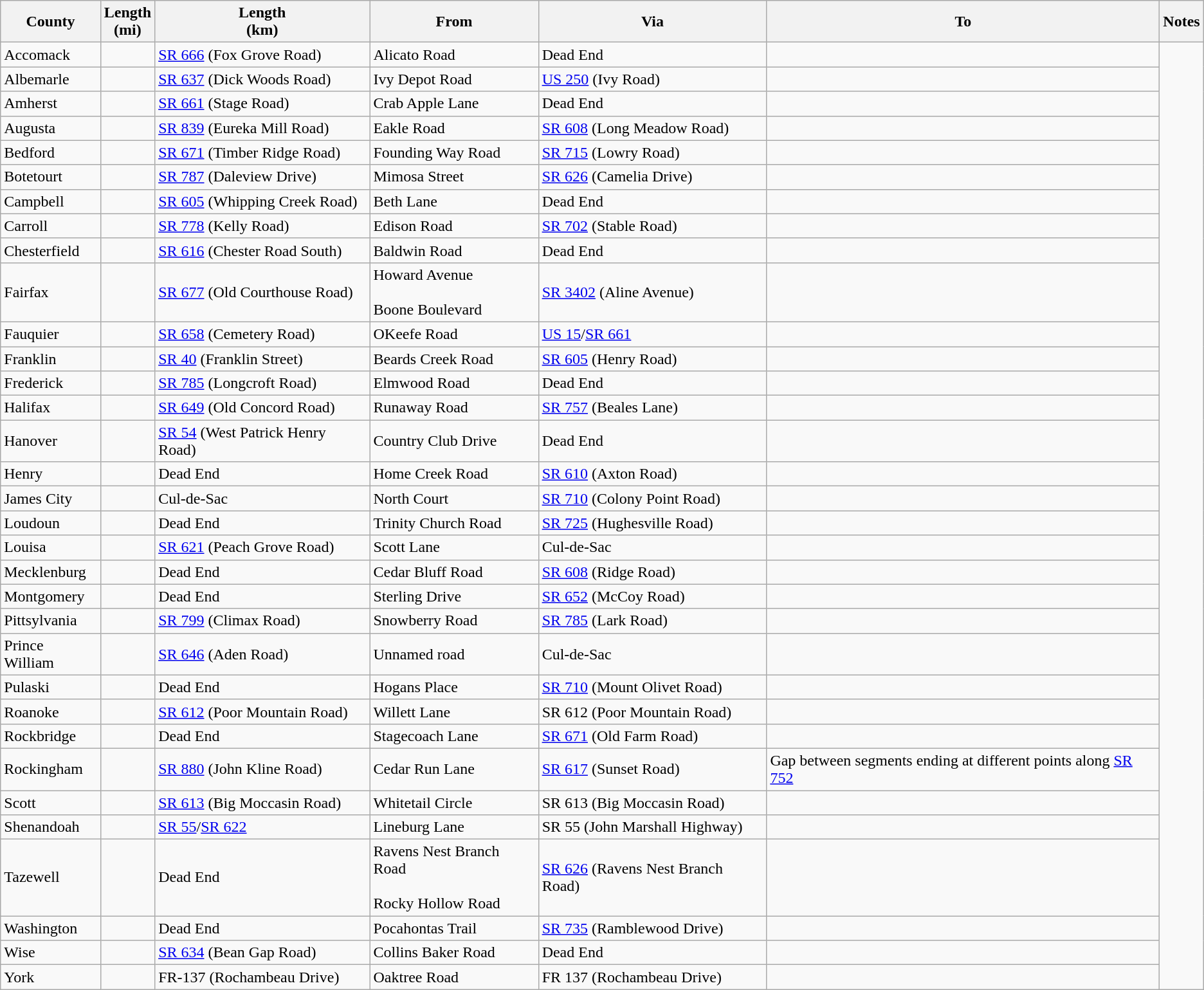<table class="wikitable sortable">
<tr>
<th>County</th>
<th>Length<br>(mi)</th>
<th>Length<br>(km)</th>
<th class="unsortable">From</th>
<th class="unsortable">Via</th>
<th class="unsortable">To</th>
<th class="unsortable">Notes</th>
</tr>
<tr>
<td id="Accomack">Accomack</td>
<td></td>
<td><a href='#'>SR 666</a> (Fox Grove Road)</td>
<td>Alicato Road</td>
<td>Dead End</td>
<td></td>
</tr>
<tr>
<td id="Albemarle">Albemarle</td>
<td></td>
<td><a href='#'>SR 637</a> (Dick Woods Road)</td>
<td>Ivy Depot Road</td>
<td><a href='#'>US 250</a> (Ivy Road)</td>
<td><br>
</td>
</tr>
<tr>
<td id="Amherst">Amherst</td>
<td></td>
<td><a href='#'>SR 661</a> (Stage Road)</td>
<td>Crab Apple Lane</td>
<td>Dead End</td>
<td><br>
</td>
</tr>
<tr>
<td id="Augusta">Augusta</td>
<td></td>
<td><a href='#'>SR 839</a> (Eureka Mill Road)</td>
<td>Eakle Road</td>
<td><a href='#'>SR 608</a> (Long Meadow Road)</td>
<td><br></td>
</tr>
<tr>
<td id="Bedford">Bedford</td>
<td></td>
<td><a href='#'>SR 671</a> (Timber Ridge Road)</td>
<td>Founding Way Road</td>
<td><a href='#'>SR 715</a> (Lowry Road)</td>
<td><br></td>
</tr>
<tr>
<td id="Botetourt">Botetourt</td>
<td></td>
<td><a href='#'>SR 787</a> (Daleview Drive)</td>
<td>Mimosa Street</td>
<td><a href='#'>SR 626</a> (Camelia Drive)</td>
<td><br>

</td>
</tr>
<tr>
<td id="Campbell">Campbell</td>
<td></td>
<td><a href='#'>SR 605</a> (Whipping Creek Road)</td>
<td>Beth Lane</td>
<td>Dead End</td>
<td><br></td>
</tr>
<tr>
<td id="Carroll">Carroll</td>
<td></td>
<td><a href='#'>SR 778</a> (Kelly Road)</td>
<td>Edison Road</td>
<td><a href='#'>SR 702</a> (Stable Road)</td>
<td><br>
</td>
</tr>
<tr>
<td id="Chesterfield">Chesterfield</td>
<td></td>
<td><a href='#'>SR 616</a> (Chester Road South)</td>
<td>Baldwin Road</td>
<td>Dead End</td>
<td><br>





</td>
</tr>
<tr>
<td id="Fairfax">Fairfax</td>
<td></td>
<td><a href='#'>SR 677</a> (Old Courthouse Road)</td>
<td>Howard Avenue<br><br>Boone Boulevard</td>
<td><a href='#'>SR 3402</a> (Aline Avenue)</td>
<td></td>
</tr>
<tr>
<td id="Fauquier">Fauquier</td>
<td></td>
<td><a href='#'>SR 658</a> (Cemetery Road)</td>
<td>OKeefe Road</td>
<td><a href='#'>US 15</a>/<a href='#'>SR 661</a></td>
<td><br>
</td>
</tr>
<tr>
<td id="Franklin">Franklin</td>
<td></td>
<td><a href='#'>SR 40</a> (Franklin Street)</td>
<td>Beards Creek Road</td>
<td><a href='#'>SR 605</a> (Henry Road)</td>
<td></td>
</tr>
<tr>
<td id="Frederick">Frederick</td>
<td></td>
<td><a href='#'>SR 785</a> (Longcroft Road)</td>
<td>Elmwood Road</td>
<td>Dead End</td>
<td><br>




</td>
</tr>
<tr>
<td id="Halifax">Halifax</td>
<td></td>
<td><a href='#'>SR 649</a> (Old Concord Road)</td>
<td>Runaway Road</td>
<td><a href='#'>SR 757</a> (Beales Lane)</td>
<td></td>
</tr>
<tr>
<td id="Hanover">Hanover</td>
<td></td>
<td><a href='#'>SR 54</a> (West Patrick Henry Road)</td>
<td>Country Club Drive</td>
<td>Dead End</td>
<td><br></td>
</tr>
<tr>
<td id="Henry">Henry</td>
<td></td>
<td>Dead End</td>
<td>Home Creek Road</td>
<td><a href='#'>SR 610</a> (Axton Road)</td>
<td><br>
</td>
</tr>
<tr>
<td id="James City">James City</td>
<td></td>
<td>Cul-de-Sac</td>
<td>North Court</td>
<td><a href='#'>SR 710</a> (Colony Point Road)</td>
<td><br>



</td>
</tr>
<tr>
<td id="Loudoun">Loudoun</td>
<td></td>
<td>Dead End</td>
<td>Trinity Church Road</td>
<td><a href='#'>SR 725</a> (Hughesville Road)</td>
<td></td>
</tr>
<tr>
<td id="Louisa">Louisa</td>
<td></td>
<td><a href='#'>SR 621</a> (Peach Grove Road)</td>
<td>Scott Lane</td>
<td>Cul-de-Sac</td>
<td><br>

</td>
</tr>
<tr>
<td id="Mecklenburg">Mecklenburg</td>
<td></td>
<td>Dead End</td>
<td>Cedar Bluff Road</td>
<td><a href='#'>SR 608</a> (Ridge Road)</td>
<td><br></td>
</tr>
<tr>
<td id="Montgomery">Montgomery</td>
<td></td>
<td>Dead End</td>
<td>Sterling Drive</td>
<td><a href='#'>SR 652</a> (McCoy Road)</td>
<td><br>






</td>
</tr>
<tr>
<td id="Pittsylvania">Pittsylvania</td>
<td></td>
<td><a href='#'>SR 799</a> (Climax Road)</td>
<td>Snowberry Road</td>
<td><a href='#'>SR 785</a> (Lark Road)</td>
<td><br>

</td>
</tr>
<tr>
<td id="Prince William">Prince William</td>
<td></td>
<td><a href='#'>SR 646</a> (Aden Road)</td>
<td>Unnamed road</td>
<td>Cul-de-Sac</td>
<td></td>
</tr>
<tr>
<td id="Pulaski">Pulaski</td>
<td></td>
<td>Dead End</td>
<td>Hogans Place</td>
<td><a href='#'>SR 710</a> (Mount Olivet Road)</td>
<td><br>
</td>
</tr>
<tr>
<td id="Roanoke">Roanoke</td>
<td></td>
<td><a href='#'>SR 612</a> (Poor Mountain Road)</td>
<td>Willett Lane</td>
<td>SR 612 (Poor Mountain Road)</td>
<td></td>
</tr>
<tr>
<td id="Rockbridge">Rockbridge</td>
<td></td>
<td>Dead End</td>
<td>Stagecoach Lane</td>
<td><a href='#'>SR 671</a> (Old Farm Road)</td>
<td></td>
</tr>
<tr>
<td id="Rockingham">Rockingham</td>
<td></td>
<td><a href='#'>SR 880</a> (John Kline Road)</td>
<td>Cedar Run Lane</td>
<td><a href='#'>SR 617</a> (Sunset Road)</td>
<td>Gap between segments ending at different points along <a href='#'>SR 752</a><br></td>
</tr>
<tr>
<td id="Scott">Scott</td>
<td></td>
<td><a href='#'>SR 613</a> (Big Moccasin Road)</td>
<td>Whitetail Circle</td>
<td>SR 613 (Big Moccasin Road)</td>
<td></td>
</tr>
<tr>
<td id="Shenandoah">Shenandoah</td>
<td></td>
<td><a href='#'>SR 55</a>/<a href='#'>SR 622</a></td>
<td>Lineburg Lane</td>
<td>SR 55 (John Marshall Highway)</td>
<td><br>




</td>
</tr>
<tr>
<td id="Tazewell">Tazewell</td>
<td></td>
<td>Dead End</td>
<td>Ravens Nest Branch Road<br><br>Rocky Hollow Road</td>
<td><a href='#'>SR 626</a> (Ravens Nest Branch Road)</td>
<td><br></td>
</tr>
<tr>
<td id="Washington">Washington</td>
<td></td>
<td>Dead End</td>
<td>Pocahontas Trail</td>
<td><a href='#'>SR 735</a> (Ramblewood Drive)</td>
<td><br></td>
</tr>
<tr>
<td id="Wise">Wise</td>
<td></td>
<td><a href='#'>SR 634</a> (Bean Gap Road)</td>
<td>Collins Baker Road</td>
<td>Dead End</td>
<td><br></td>
</tr>
<tr>
<td id="York">York</td>
<td></td>
<td>FR-137 (Rochambeau Drive)</td>
<td>Oaktree Road</td>
<td>FR 137 (Rochambeau Drive)</td>
<td></td>
</tr>
</table>
